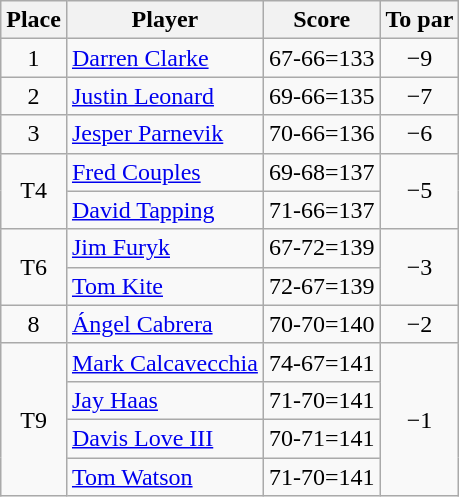<table class="wikitable">
<tr>
<th>Place</th>
<th>Player</th>
<th>Score</th>
<th>To par</th>
</tr>
<tr>
<td align=center>1</td>
<td> <a href='#'>Darren Clarke</a></td>
<td align=center>67-66=133</td>
<td align=center>−9</td>
</tr>
<tr>
<td align=center>2</td>
<td> <a href='#'>Justin Leonard</a></td>
<td align=center>69-66=135</td>
<td align=center>−7</td>
</tr>
<tr>
<td align=center>3</td>
<td> <a href='#'>Jesper Parnevik</a></td>
<td align=center>70-66=136</td>
<td align=center>−6</td>
</tr>
<tr>
<td rowspan="2" align=center>T4</td>
<td> <a href='#'>Fred Couples</a></td>
<td align=center>69-68=137</td>
<td rowspan="2" align=center>−5</td>
</tr>
<tr>
<td> <a href='#'>David Tapping</a></td>
<td align=center>71-66=137</td>
</tr>
<tr>
<td rowspan="2" align=center>T6</td>
<td> <a href='#'>Jim Furyk</a></td>
<td align=center>67-72=139</td>
<td rowspan="2" align=center>−3</td>
</tr>
<tr>
<td> <a href='#'>Tom Kite</a></td>
<td align=center>72-67=139</td>
</tr>
<tr>
<td align=center>8</td>
<td> <a href='#'>Ángel Cabrera</a></td>
<td align=center>70-70=140</td>
<td align=center>−2</td>
</tr>
<tr>
<td rowspan="4" align=center>T9</td>
<td> <a href='#'>Mark Calcavecchia</a></td>
<td align=center>74-67=141</td>
<td rowspan="4" align=center>−1</td>
</tr>
<tr>
<td> <a href='#'>Jay Haas</a></td>
<td align=center>71-70=141</td>
</tr>
<tr>
<td> <a href='#'>Davis Love III</a></td>
<td align=center>70-71=141</td>
</tr>
<tr>
<td> <a href='#'>Tom Watson</a></td>
<td align=center>71-70=141</td>
</tr>
</table>
